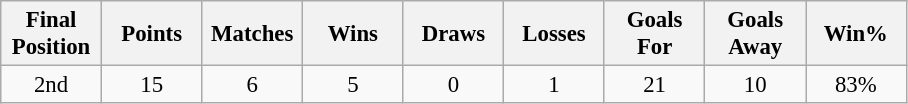<table class="wikitable" style="font-size: 95%; text-align: center;">
<tr>
<th width=60>Final Position</th>
<th width=60>Points</th>
<th width=60>Matches</th>
<th width=60>Wins</th>
<th width=60>Draws</th>
<th width=60>Losses</th>
<th width=60>Goals For</th>
<th width=60>Goals Away</th>
<th width=60>Win%</th>
</tr>
<tr>
<td>2nd</td>
<td>15</td>
<td>6</td>
<td>5</td>
<td>0</td>
<td>1</td>
<td>21</td>
<td>10</td>
<td>83%</td>
</tr>
</table>
